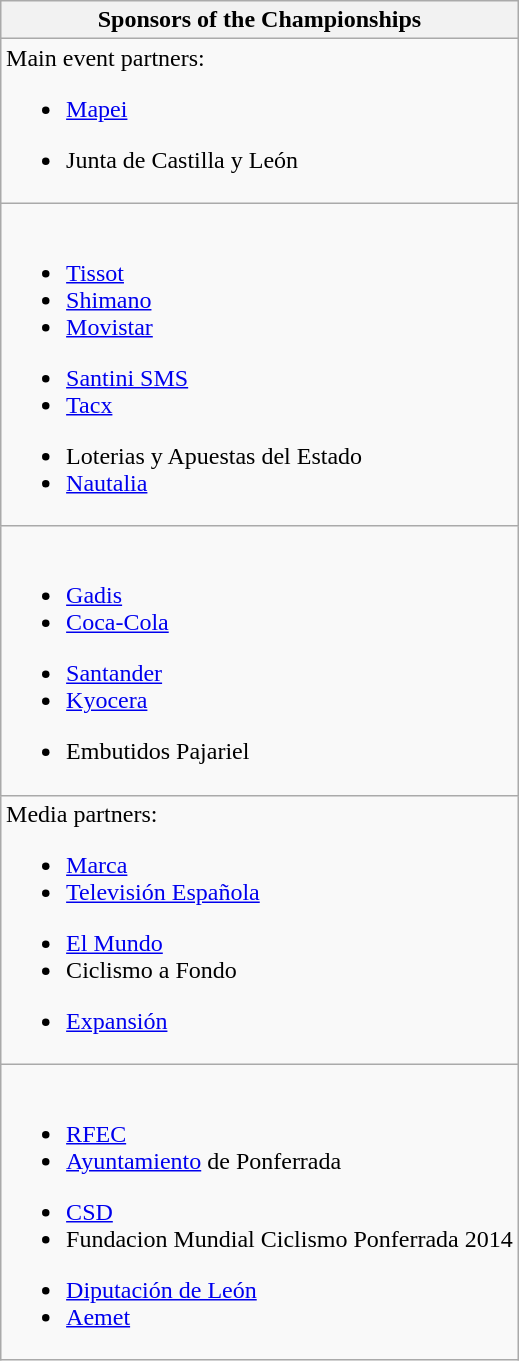<table class="wikitable collapsible collapsed" style="float:right; margin:10px">
<tr>
<th>Sponsors of the Championships</th>
</tr>
<tr>
<td>Main event partners:<br>
<ul><li><a href='#'>Mapei</a></li></ul><ul><li>Junta de Castilla y León</li></ul>
</td>
</tr>
<tr>
<td><br>
<ul><li><a href='#'>Tissot</a></li><li><a href='#'>Shimano</a></li><li><a href='#'>Movistar</a></li></ul><ul><li><a href='#'>Santini SMS</a></li><li><a href='#'>Tacx</a></li></ul><ul><li>Loterias y Apuestas del Estado</li><li><a href='#'>Nautalia</a></li></ul></td>
</tr>
<tr>
<td><br>
<ul><li><a href='#'>Gadis</a></li><li><a href='#'>Coca-Cola</a></li></ul><ul><li><a href='#'>Santander</a></li><li><a href='#'>Kyocera</a></li></ul><ul><li>Embutidos Pajariel</li></ul></td>
</tr>
<tr>
<td>Media partners:<br>
<ul><li><a href='#'>Marca</a></li><li><a href='#'>Televisión Española</a></li></ul><ul><li><a href='#'>El Mundo</a></li><li>Ciclismo a Fondo</li></ul><ul><li><a href='#'>Expansión</a></li></ul></td>
</tr>
<tr>
<td><br>
<ul><li><a href='#'>RFEC</a></li><li><a href='#'>Ayuntamiento</a> de Ponferrada</li></ul><ul><li><a href='#'>CSD</a></li><li>Fundacion Mundial Ciclismo Ponferrada 2014</li></ul><ul><li><a href='#'>Diputación de León</a></li><li><a href='#'>Aemet</a></li></ul></td>
</tr>
</table>
